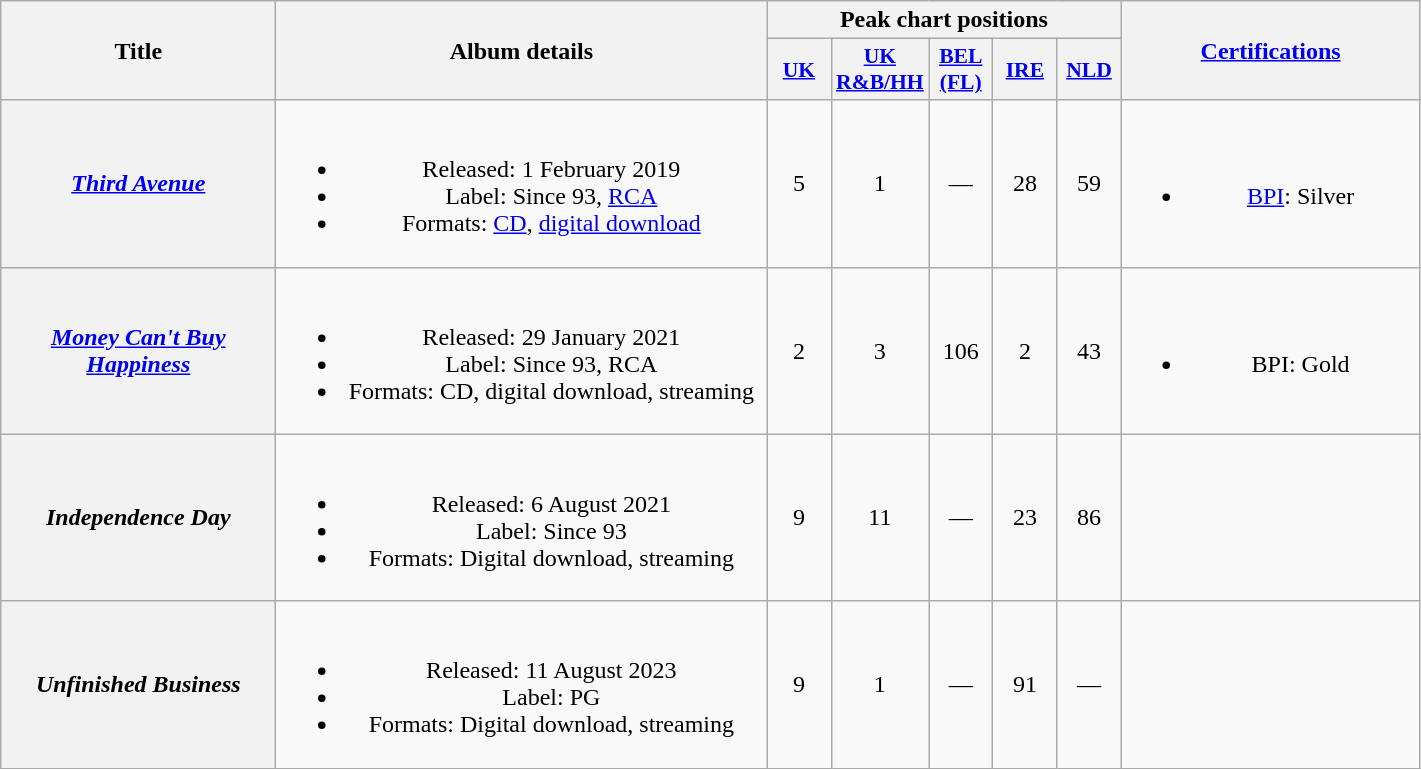<table class="wikitable plainrowheaders" style="text-align:center;">
<tr>
<th scope="col" rowspan="2" style="width:11em;">Title</th>
<th scope="col" rowspan="2" style="width:20em;">Album details</th>
<th scope="col" colspan="5">Peak chart positions</th>
<th scope="col" rowspan="2" style="width:12em;"><a href='#'>Certifications</a></th>
</tr>
<tr>
<th scope="col" style="width:2.5em;font-size:90%;"><a href='#'>UK</a><br></th>
<th scope="col" style="width:2.5em;font-size:90%;"><a href='#'>UK<br>R&B/HH</a><br></th>
<th scope="col" style="width:2.5em;font-size:90%;"><a href='#'>BEL<br>(FL)</a><br></th>
<th scope="col" style="width:2.5em;font-size:90%;"><a href='#'>IRE</a><br></th>
<th scope="col" style="width:2.5em;font-size:90%;"><a href='#'>NLD</a><br></th>
</tr>
<tr>
<th scope="row"><em><a href='#'>Third Avenue</a></em></th>
<td><br><ul><li>Released: 1 February 2019</li><li>Label: Since 93, <a href='#'>RCA</a></li><li>Formats: <a href='#'>CD</a>, <a href='#'>digital download</a></li></ul></td>
<td>5</td>
<td>1</td>
<td>—</td>
<td>28</td>
<td>59</td>
<td><br><ul><li><a href='#'>BPI</a>: Silver</li></ul></td>
</tr>
<tr>
<th scope="row"><em><a href='#'>Money Can't Buy Happiness</a></em></th>
<td><br><ul><li>Released: 29 January 2021</li><li>Label: Since 93, RCA</li><li>Formats: CD, digital download, streaming</li></ul></td>
<td>2</td>
<td>3</td>
<td>106</td>
<td>2</td>
<td>43</td>
<td><br><ul><li>BPI: Gold</li></ul></td>
</tr>
<tr>
<th scope="row"><em>Independence Day</em></th>
<td><br><ul><li>Released: 6 August 2021</li><li>Label: Since 93</li><li>Formats: Digital download, streaming</li></ul></td>
<td>9</td>
<td>11</td>
<td>—</td>
<td>23</td>
<td>86</td>
<td></td>
</tr>
<tr>
<th scope="row"><em>Unfinished Business</em></th>
<td><br><ul><li>Released: 11 August 2023</li><li>Label: PG</li><li>Formats: Digital download, streaming</li></ul></td>
<td>9</td>
<td>1</td>
<td>—</td>
<td>91<br></td>
<td>—</td>
<td></td>
</tr>
</table>
